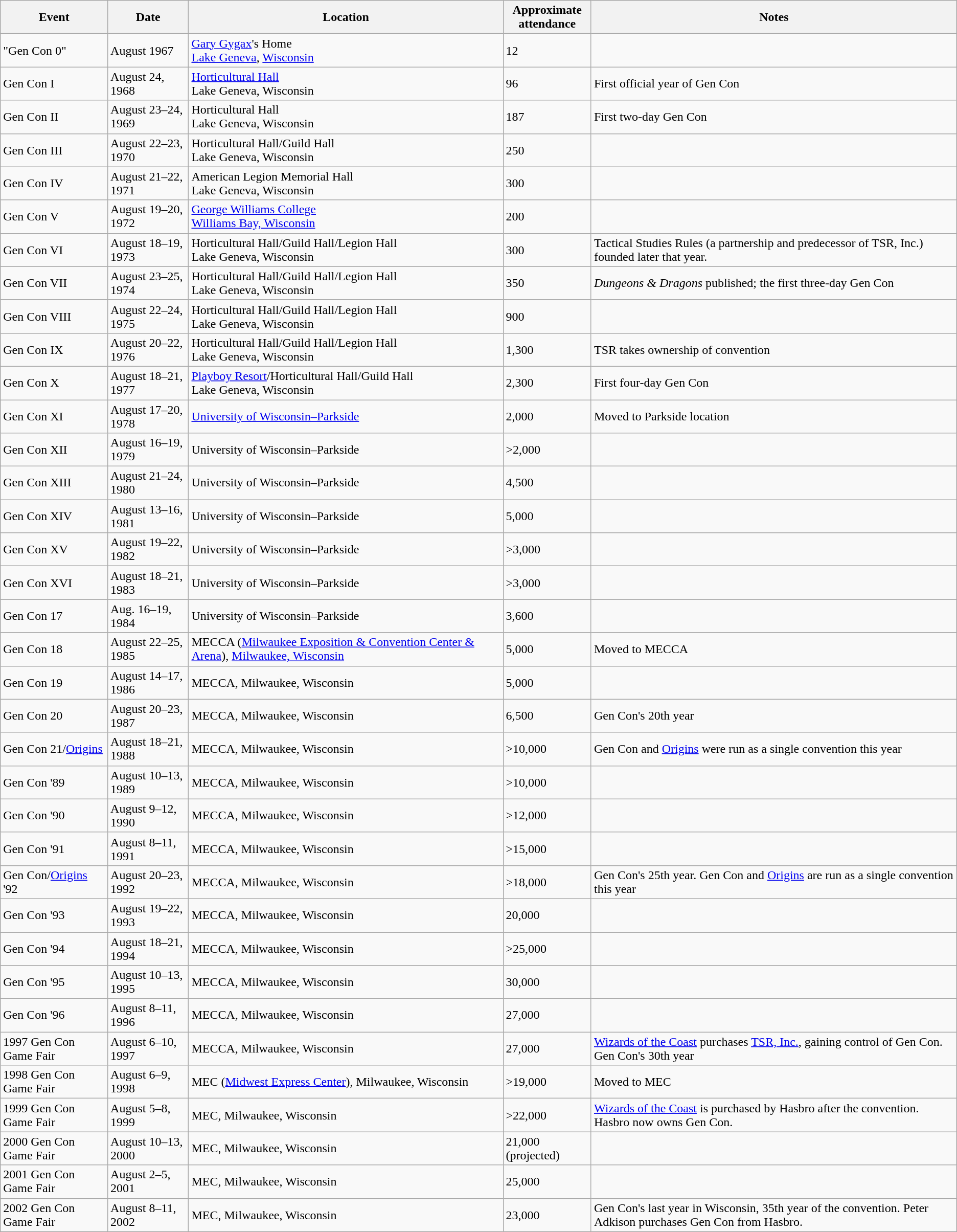<table class="wikitable">
<tr>
<th>Event</th>
<th>Date</th>
<th>Location</th>
<th>Approximate<br>attendance</th>
<th>Notes</th>
</tr>
<tr>
<td>"Gen Con 0"</td>
<td>August 1967</td>
<td><a href='#'>Gary Gygax</a>'s Home<br><a href='#'>Lake Geneva</a>, <a href='#'>Wisconsin</a></td>
<td>12</td>
<td></td>
</tr>
<tr>
<td>Gen Con I</td>
<td>August 24, 1968</td>
<td><a href='#'>Horticultural Hall</a><br>Lake Geneva, Wisconsin</td>
<td>96</td>
<td>First official year of Gen Con</td>
</tr>
<tr>
<td>Gen Con II</td>
<td>August 23–24, 1969</td>
<td>Horticultural Hall<br>Lake Geneva, Wisconsin</td>
<td>187</td>
<td>First two-day Gen Con</td>
</tr>
<tr>
<td>Gen Con III</td>
<td>August 22–23, 1970</td>
<td>Horticultural Hall/Guild Hall<br>Lake Geneva, Wisconsin</td>
<td>250</td>
<td></td>
</tr>
<tr>
<td>Gen Con IV</td>
<td>August 21–22, 1971</td>
<td>American Legion Memorial Hall<br>Lake Geneva, Wisconsin</td>
<td>300</td>
<td></td>
</tr>
<tr>
<td>Gen Con V</td>
<td>August 19–20, 1972</td>
<td><a href='#'>George Williams College</a><br><a href='#'>Williams Bay, Wisconsin</a></td>
<td>200</td>
<td></td>
</tr>
<tr>
<td>Gen Con VI</td>
<td>August 18–19, 1973</td>
<td>Horticultural Hall/Guild Hall/Legion Hall<br>Lake Geneva, Wisconsin</td>
<td>300</td>
<td>Tactical Studies Rules (a partnership and predecessor of TSR, Inc.) founded later that year.</td>
</tr>
<tr>
<td>Gen Con VII</td>
<td>August 23–25, 1974</td>
<td>Horticultural Hall/Guild Hall/Legion Hall<br>Lake Geneva, Wisconsin</td>
<td>350</td>
<td><em>Dungeons & Dragons</em> published; the first three-day Gen Con</td>
</tr>
<tr>
<td>Gen Con VIII</td>
<td>August 22–24, 1975</td>
<td>Horticultural Hall/Guild Hall/Legion Hall<br>Lake Geneva, Wisconsin</td>
<td>900</td>
<td></td>
</tr>
<tr>
<td>Gen Con IX</td>
<td>August 20–22, 1976</td>
<td>Horticultural Hall/Guild Hall/Legion Hall<br>Lake Geneva, Wisconsin</td>
<td>1,300</td>
<td>TSR takes ownership of convention</td>
</tr>
<tr>
<td>Gen Con X</td>
<td>August 18–21, 1977</td>
<td><a href='#'>Playboy Resort</a>/Horticultural Hall/Guild Hall<br>Lake Geneva, Wisconsin</td>
<td>2,300</td>
<td>First four-day Gen Con</td>
</tr>
<tr>
<td>Gen Con XI</td>
<td>August 17–20, 1978</td>
<td><a href='#'>University of Wisconsin–Parkside</a></td>
<td>2,000</td>
<td>Moved to Parkside location</td>
</tr>
<tr>
<td>Gen Con XII</td>
<td>August 16–19, 1979</td>
<td>University of Wisconsin–Parkside</td>
<td>>2,000</td>
<td></td>
</tr>
<tr>
<td>Gen Con XIII</td>
<td>August 21–24, 1980</td>
<td>University of Wisconsin–Parkside</td>
<td>4,500</td>
<td></td>
</tr>
<tr>
<td>Gen Con XIV</td>
<td>August 13–16, 1981</td>
<td>University of Wisconsin–Parkside</td>
<td>5,000</td>
<td></td>
</tr>
<tr>
<td>Gen Con XV</td>
<td>August 19–22, 1982</td>
<td>University of Wisconsin–Parkside</td>
<td>>3,000</td>
<td></td>
</tr>
<tr>
<td>Gen Con XVI</td>
<td>August 18–21, 1983</td>
<td>University of Wisconsin–Parkside</td>
<td>>3,000</td>
<td></td>
</tr>
<tr>
<td>Gen Con 17</td>
<td>Aug. 16–19, 1984</td>
<td>University of Wisconsin–Parkside</td>
<td>3,600</td>
<td></td>
</tr>
<tr>
<td>Gen Con 18</td>
<td>August 22–25, 1985</td>
<td>MECCA (<a href='#'>Milwaukee Exposition & Convention Center & Arena</a>), <a href='#'>Milwaukee, Wisconsin</a></td>
<td>5,000</td>
<td>Moved to MECCA</td>
</tr>
<tr>
<td>Gen Con 19</td>
<td>August 14–17, 1986</td>
<td>MECCA, Milwaukee, Wisconsin</td>
<td>5,000</td>
<td></td>
</tr>
<tr>
<td>Gen Con 20</td>
<td>August 20–23, 1987</td>
<td>MECCA, Milwaukee, Wisconsin</td>
<td>6,500</td>
<td>Gen Con's 20th year</td>
</tr>
<tr>
<td>Gen Con 21/<a href='#'>Origins</a></td>
<td>August 18–21, 1988</td>
<td>MECCA, Milwaukee, Wisconsin</td>
<td>>10,000</td>
<td>Gen Con and <a href='#'>Origins</a> were run as a single convention this year</td>
</tr>
<tr>
<td>Gen Con '89</td>
<td>August 10–13, 1989</td>
<td>MECCA, Milwaukee, Wisconsin</td>
<td>>10,000</td>
<td></td>
</tr>
<tr>
<td>Gen Con '90</td>
<td>August 9–12, 1990</td>
<td>MECCA, Milwaukee, Wisconsin</td>
<td>>12,000</td>
<td></td>
</tr>
<tr>
<td>Gen Con '91</td>
<td>August 8–11, 1991</td>
<td>MECCA, Milwaukee, Wisconsin</td>
<td>>15,000</td>
<td></td>
</tr>
<tr>
<td>Gen Con/<a href='#'>Origins</a> '92</td>
<td>August 20–23, 1992</td>
<td>MECCA, Milwaukee, Wisconsin</td>
<td>>18,000</td>
<td>Gen Con's 25th year. Gen Con and <a href='#'>Origins</a> are run as a single convention this year</td>
</tr>
<tr>
<td>Gen Con '93</td>
<td>August 19–22, 1993</td>
<td>MECCA, Milwaukee, Wisconsin</td>
<td>20,000</td>
<td></td>
</tr>
<tr>
<td>Gen Con '94</td>
<td>August 18–21, 1994</td>
<td>MECCA, Milwaukee, Wisconsin</td>
<td>>25,000</td>
<td></td>
</tr>
<tr>
<td>Gen Con '95</td>
<td>August 10–13, 1995</td>
<td>MECCA, Milwaukee, Wisconsin</td>
<td>30,000</td>
<td></td>
</tr>
<tr>
<td>Gen Con '96</td>
<td>August 8–11, 1996</td>
<td>MECCA, Milwaukee, Wisconsin</td>
<td>27,000</td>
<td></td>
</tr>
<tr>
<td>1997 Gen Con Game Fair</td>
<td>August 6–10, 1997</td>
<td>MECCA, Milwaukee, Wisconsin</td>
<td>27,000</td>
<td><a href='#'>Wizards of the Coast</a> purchases <a href='#'>TSR, Inc.</a>, gaining control of Gen Con. Gen Con's 30th year</td>
</tr>
<tr>
<td>1998 Gen Con Game Fair</td>
<td>August 6–9, 1998</td>
<td>MEC (<a href='#'>Midwest Express Center</a>), Milwaukee, Wisconsin</td>
<td>>19,000</td>
<td>Moved to MEC</td>
</tr>
<tr>
<td>1999 Gen Con Game Fair</td>
<td>August 5–8, 1999</td>
<td>MEC, Milwaukee, Wisconsin</td>
<td>>22,000</td>
<td><a href='#'>Wizards of the Coast</a> is purchased by Hasbro after the convention. Hasbro now owns Gen Con.</td>
</tr>
<tr>
<td>2000 Gen Con Game Fair</td>
<td>August 10–13, 2000</td>
<td>MEC, Milwaukee, Wisconsin</td>
<td>21,000 (projected)</td>
<td></td>
</tr>
<tr>
<td>2001 Gen Con Game Fair</td>
<td>August 2–5, 2001</td>
<td>MEC, Milwaukee, Wisconsin</td>
<td>25,000</td>
<td></td>
</tr>
<tr>
<td>2002 Gen Con Game Fair</td>
<td>August 8–11, 2002</td>
<td>MEC, Milwaukee, Wisconsin</td>
<td>23,000</td>
<td>Gen Con's last year in Wisconsin, 35th year of the convention. Peter Adkison purchases Gen Con from Hasbro.</td>
</tr>
</table>
